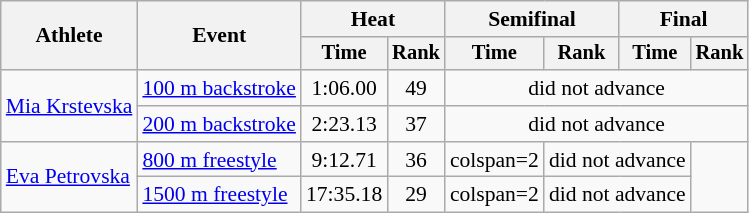<table class="wikitable" style="text-align:center; font-size:90%">
<tr>
<th rowspan="2">Athlete</th>
<th rowspan="2">Event</th>
<th colspan="2">Heat</th>
<th colspan="2">Semifinal</th>
<th colspan="2">Final</th>
</tr>
<tr style="font-size:95%">
<th>Time</th>
<th>Rank</th>
<th>Time</th>
<th>Rank</th>
<th>Time</th>
<th>Rank</th>
</tr>
<tr>
<td align=left rowspan=2><a href='#'>Mia Krstevska</a></td>
<td align=left><a href='#'>100 m backstroke</a></td>
<td>1:06.00</td>
<td>49</td>
<td colspan=4>did not advance</td>
</tr>
<tr>
<td align=left><a href='#'>200 m backstroke</a></td>
<td>2:23.13</td>
<td>37</td>
<td colspan=4>did not advance</td>
</tr>
<tr>
<td align=left rowspan=2><a href='#'>Eva Petrovska</a></td>
<td align=left><a href='#'>800 m freestyle</a></td>
<td>9:12.71</td>
<td>36</td>
<td>colspan=2 </td>
<td colspan=2>did not advance</td>
</tr>
<tr>
<td align=left><a href='#'>1500 m freestyle</a></td>
<td>17:35.18</td>
<td>29</td>
<td>colspan=2 </td>
<td colspan=2>did not advance</td>
</tr>
</table>
